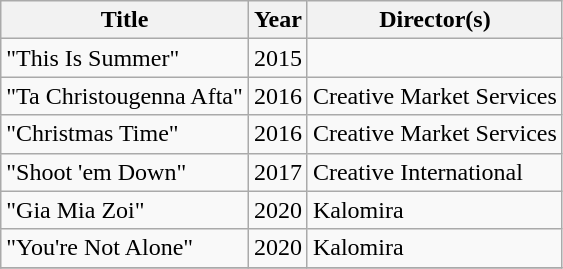<table class="wikitable plainrowheaders sortable">
<tr>
<th scope="col">Title</th>
<th scope="col">Year</th>
<th scope="col">Director(s)</th>
</tr>
<tr>
<td>"This Is Summer"</td>
<td>2015</td>
<td></td>
</tr>
<tr>
<td>"Ta Christougenna Afta"</td>
<td>2016</td>
<td>Creative Market Services</td>
</tr>
<tr>
<td>"Christmas Time"</td>
<td>2016</td>
<td>Creative Market Services</td>
</tr>
<tr>
<td>"Shoot 'em Down"</td>
<td>2017</td>
<td>Creative International</td>
</tr>
<tr>
<td>"Gia Mia Zoi"</td>
<td>2020</td>
<td>Kalomira</td>
</tr>
<tr>
<td>"You're Not Alone"</td>
<td>2020</td>
<td>Kalomira</td>
</tr>
<tr>
</tr>
</table>
